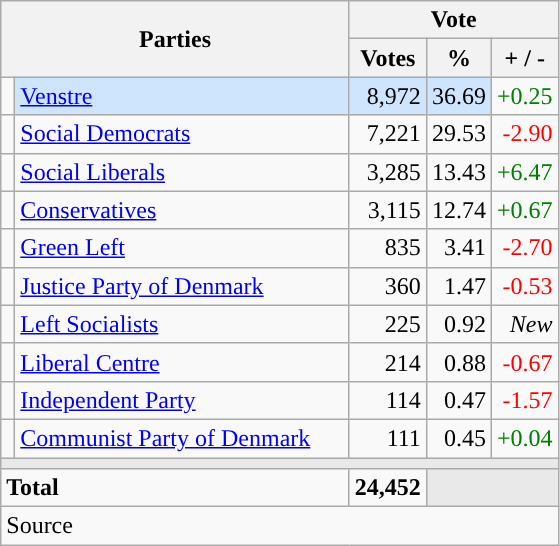<table class="wikitable" style="text-align:right;">
<tr>
<th style="text-align:centre;" rowspan="2" colspan="2" width="225">Parties</th>
<th colspan="3">Vote</th>
</tr>
<tr>
<th width="15">Votes</th>
<th width="15">%</th>
<th width="15">+ / -</th>
</tr>
<tr>
<td width="2" style="color:inherit;background:"></td>
<td bgcolor=#cfe5fe  align="left"><a href='#'>Venstre</a></td>
<td bgcolor=#cfe5fe>8,972</td>
<td bgcolor=#cfe5fe>36.69</td>
<td style=color:green;>+0.25</td>
</tr>
<tr>
<td width="2" style="color:inherit;background:"></td>
<td align="left"><a href='#'>Social Democrats</a></td>
<td>7,221</td>
<td>29.53</td>
<td style=color:red;>-2.90</td>
</tr>
<tr>
<td width="2" style="color:inherit;background:"></td>
<td align="left"><a href='#'>Social Liberals</a></td>
<td>3,285</td>
<td>13.43</td>
<td style=color:green;>+6.47</td>
</tr>
<tr>
<td width="2" style="color:inherit;background:"></td>
<td align="left"><a href='#'>Conservatives</a></td>
<td>3,115</td>
<td>12.74</td>
<td style=color:green;>+0.67</td>
</tr>
<tr>
<td width="2" style="color:inherit;background:"></td>
<td align="left"><a href='#'>Green Left</a></td>
<td>835</td>
<td>3.41</td>
<td style=color:red;>-2.70</td>
</tr>
<tr>
<td width="2" style="color:inherit;background:"></td>
<td align="left"><a href='#'>Justice Party of Denmark</a></td>
<td>360</td>
<td>1.47</td>
<td style=color:red;>-0.53</td>
</tr>
<tr>
<td width="2" style="color:inherit;background:"></td>
<td align="left"><a href='#'>Left Socialists</a></td>
<td>225</td>
<td>0.92</td>
<td><em>New</em></td>
</tr>
<tr>
<td width="2" style="color:inherit;background:"></td>
<td align="left"><a href='#'>Liberal Centre</a></td>
<td>214</td>
<td>0.88</td>
<td style=color:red;>-0.67</td>
</tr>
<tr>
<td width="2" style="color:inherit;background:"></td>
<td align="left"><a href='#'>Independent Party</a></td>
<td>114</td>
<td>0.47</td>
<td style=color:red;>-1.57</td>
</tr>
<tr>
<td width="2" style="color:inherit;background:"></td>
<td align="left"><a href='#'>Communist Party of Denmark</a></td>
<td>111</td>
<td>0.45</td>
<td style=color:green;>+0.04</td>
</tr>
<tr>
<td colspan="7" bgcolor="#E9E9E9"></td>
</tr>
<tr>
<td align="left" colspan="2"><strong>Total</strong></td>
<td><strong>24,452</strong></td>
<td bgcolor="#E9E9E9" colspan="2"></td>
</tr>
<tr>
<td align="left" colspan="6">Source</td>
</tr>
</table>
